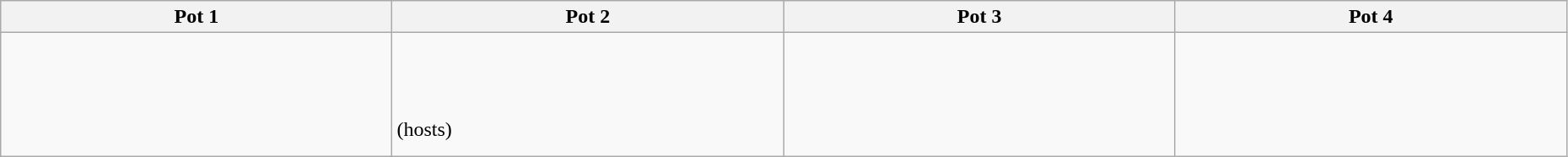<table class="wikitable" width=98%>
<tr>
<th width=20%>Pot 1</th>
<th width=20%>Pot 2</th>
<th width=20%>Pot 3</th>
<th width=20%>Pot 4</th>
</tr>
<tr>
<td><br><br>
<br>
<br>
<br></td>
<td><br><br>
<br>
 (hosts)<br>
</td>
<td><br><br>
<br>
<br>
</td>
<td><br><br>
<br>
<br>
</td>
</tr>
</table>
